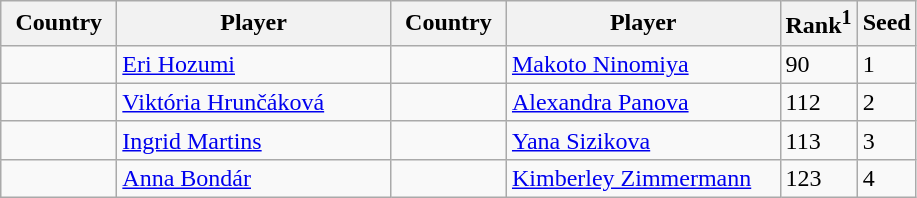<table class="sortable wikitable">
<tr>
<th width="70">Country</th>
<th width="175">Player</th>
<th width="70">Country</th>
<th width="175">Player</th>
<th>Rank<sup>1</sup></th>
<th>Seed</th>
</tr>
<tr>
<td></td>
<td><a href='#'>Eri Hozumi</a></td>
<td></td>
<td><a href='#'>Makoto Ninomiya</a></td>
<td>90</td>
<td>1</td>
</tr>
<tr>
<td></td>
<td><a href='#'>Viktória Hrunčáková</a></td>
<td></td>
<td><a href='#'>Alexandra Panova</a></td>
<td>112</td>
<td>2</td>
</tr>
<tr>
<td></td>
<td><a href='#'>Ingrid Martins</a></td>
<td></td>
<td><a href='#'>Yana Sizikova</a></td>
<td>113</td>
<td>3</td>
</tr>
<tr>
<td></td>
<td><a href='#'>Anna Bondár</a></td>
<td></td>
<td><a href='#'>Kimberley Zimmermann</a></td>
<td>123</td>
<td>4</td>
</tr>
</table>
